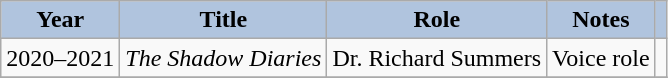<table class="wikitable">
<tr>
<th style="background:#B0C4DE;">Year</th>
<th style="background:#B0C4DE;">Title</th>
<th style="background:#B0C4DE;">Role</th>
<th style="background:#B0C4DE;">Notes</th>
<th style="background:#B0C4DE;"></th>
</tr>
<tr>
<td>2020–2021</td>
<td><em>The Shadow Diaries</em></td>
<td>Dr. Richard Summers</td>
<td>Voice role</td>
<td style="text-align:center;"></td>
</tr>
<tr>
</tr>
</table>
